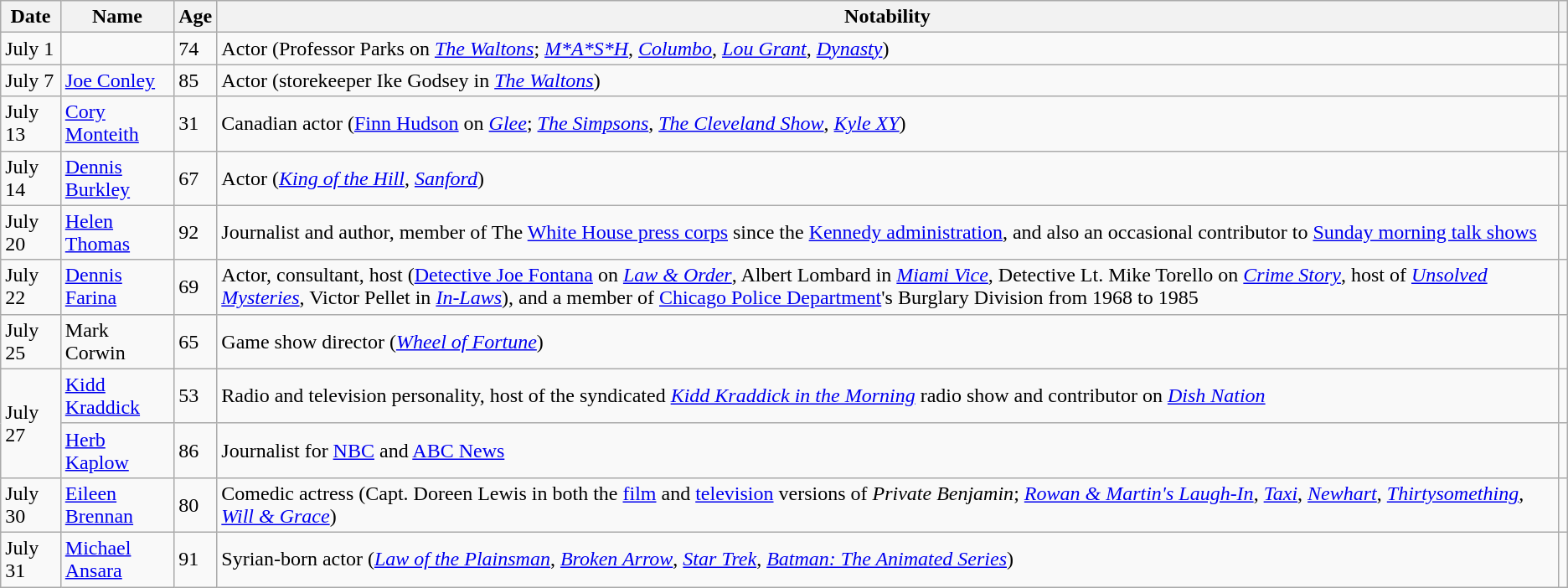<table class="wikitable sortable">
<tr ">
<th>Date</th>
<th>Name</th>
<th>Age</th>
<th>Notability</th>
<th class="unsortable"></th>
</tr>
<tr>
<td>July 1</td>
<td></td>
<td>74</td>
<td>Actor (Professor Parks on <em><a href='#'>The Waltons</a></em>; <em><a href='#'>M*A*S*H</a></em>, <em><a href='#'>Columbo</a></em>, <em><a href='#'>Lou Grant</a></em>, <em><a href='#'>Dynasty</a></em>)</td>
<td></td>
</tr>
<tr>
<td>July 7</td>
<td><a href='#'>Joe Conley</a></td>
<td>85</td>
<td>Actor (storekeeper Ike Godsey in <em><a href='#'>The Waltons</a></em>)</td>
<td></td>
</tr>
<tr>
<td>July 13</td>
<td><a href='#'>Cory Monteith</a></td>
<td>31</td>
<td>Canadian actor (<a href='#'>Finn Hudson</a> on <em><a href='#'>Glee</a></em>; <em><a href='#'>The Simpsons</a></em>, <em><a href='#'>The Cleveland Show</a></em>, <em><a href='#'>Kyle XY</a></em>)</td>
<td></td>
</tr>
<tr>
<td>July 14</td>
<td><a href='#'>Dennis Burkley</a></td>
<td>67</td>
<td>Actor (<em><a href='#'>King of the Hill</a></em>, <em><a href='#'>Sanford</a></em>)</td>
<td></td>
</tr>
<tr>
<td>July 20</td>
<td><a href='#'>Helen Thomas</a></td>
<td>92</td>
<td>Journalist and author, member of The <a href='#'>White House press corps</a> since the <a href='#'>Kennedy administration</a>, and also an occasional contributor to <a href='#'>Sunday morning talk shows</a></td>
<td></td>
</tr>
<tr>
<td>July 22</td>
<td><a href='#'>Dennis Farina</a></td>
<td>69</td>
<td>Actor, consultant, host (<a href='#'>Detective Joe Fontana</a> on <em><a href='#'>Law & Order</a></em>, Albert Lombard in <em><a href='#'>Miami Vice</a></em>, Detective Lt. Mike Torello on <em><a href='#'>Crime Story</a></em>, host of <em><a href='#'>Unsolved Mysteries</a></em>, Victor Pellet in <em><a href='#'>In-Laws</a></em>), and a member of <a href='#'>Chicago Police Department</a>'s Burglary Division from 1968 to 1985</td>
<td></td>
</tr>
<tr>
<td>July 25</td>
<td>Mark Corwin</td>
<td>65</td>
<td>Game show director (<em><a href='#'>Wheel of Fortune</a></em>)</td>
<td></td>
</tr>
<tr>
<td rowspan="2">July 27</td>
<td><a href='#'>Kidd Kraddick</a></td>
<td>53</td>
<td>Radio and television personality, host of the syndicated <em><a href='#'>Kidd Kraddick in the Morning</a></em> radio show and contributor on <em><a href='#'>Dish Nation</a></em></td>
<td></td>
</tr>
<tr>
<td><a href='#'>Herb Kaplow</a></td>
<td>86</td>
<td>Journalist for <a href='#'>NBC</a> and <a href='#'>ABC News</a></td>
<td></td>
</tr>
<tr>
<td>July 30</td>
<td><a href='#'>Eileen Brennan</a></td>
<td>80</td>
<td>Comedic actress (Capt. Doreen Lewis in both the <a href='#'>film</a> and <a href='#'>television</a> versions of <em>Private Benjamin</em>; <em><a href='#'>Rowan & Martin's Laugh-In</a></em>, <em><a href='#'>Taxi</a></em>, <em><a href='#'>Newhart</a></em>, <em><a href='#'>Thirtysomething</a></em>, <em><a href='#'>Will & Grace</a></em>)</td>
<td></td>
</tr>
<tr>
<td>July 31</td>
<td><a href='#'>Michael Ansara</a></td>
<td>91</td>
<td>Syrian-born actor (<em><a href='#'>Law of the Plainsman</a></em>, <em><a href='#'>Broken Arrow</a></em>, <em><a href='#'>Star Trek</a></em>, <em><a href='#'>Batman: The Animated Series</a></em>)</td>
<td></td>
</tr>
</table>
